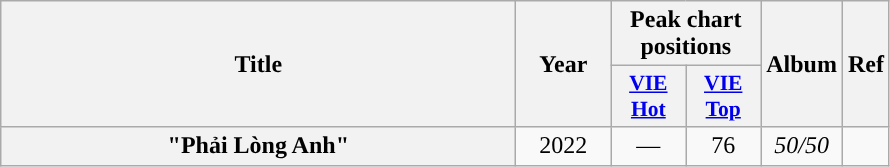<table class="wikitable plainrowheaders" border="1" style="text-align:center;">
<tr>
<th scope="col" style="width:21em;" rowspan="2">Title</th>
<th scope="col" style="width:3.5em;" rowspan="2">Year</th>
<th colspan="2”">Peak chart positions</th>
<th rowspan="2">Album</th>
<th scope="col" class="unsortable" rowspan="2">Ref</th>
</tr>
<tr>
<th style="width:3em;font-size:90%;"><a href='#'>VIE Hot</a></th>
<th style="width:3em;font-size:90%;"><a href='#'>VIE Top</a></th>
</tr>
<tr>
<th scope="row">"Phải Lòng Anh"</th>
<td>2022</td>
<td>—</td>
<td>76</td>
<td><em>50/50</em></td>
<td></td>
</tr>
</table>
